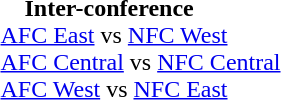<table border=0 style="margin: 0 0 0 1.5;">
<tr valign="top">
<td><br>    <strong>Inter-conference</strong><br>
<a href='#'>AFC East</a> vs <a href='#'>NFC West</a><br>
<a href='#'>AFC Central</a> vs <a href='#'>NFC Central</a><br>
<a href='#'>AFC West</a> vs <a href='#'>NFC East</a><br></td>
<td style="padding-left:40px;"></td>
</tr>
</table>
